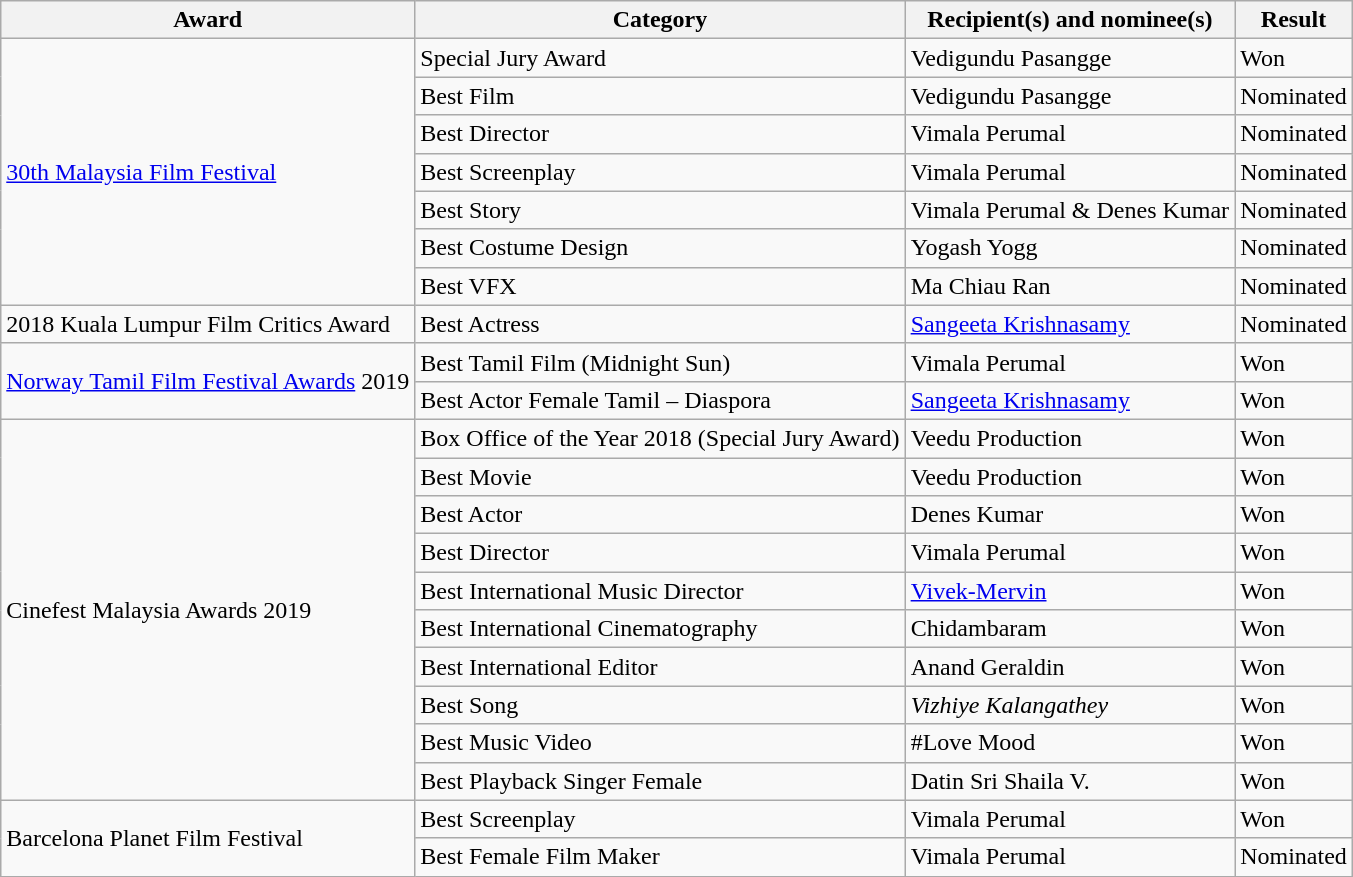<table class="wikitable">
<tr>
<th>Award</th>
<th>Category</th>
<th>Recipient(s) and nominee(s)</th>
<th>Result</th>
</tr>
<tr>
<td rowspan="7"><a href='#'>30th Malaysia Film Festival</a></td>
<td>Special Jury Award</td>
<td>Vedigundu Pasangge</td>
<td>Won</td>
</tr>
<tr>
<td>Best Film</td>
<td>Vedigundu Pasangge</td>
<td>Nominated</td>
</tr>
<tr>
<td>Best Director</td>
<td>Vimala Perumal</td>
<td>Nominated</td>
</tr>
<tr>
<td>Best Screenplay</td>
<td>Vimala Perumal</td>
<td>Nominated</td>
</tr>
<tr>
<td>Best Story</td>
<td>Vimala Perumal & Denes Kumar</td>
<td>Nominated</td>
</tr>
<tr>
<td>Best Costume Design</td>
<td>Yogash Yogg</td>
<td>Nominated</td>
</tr>
<tr>
<td>Best VFX</td>
<td>Ma Chiau Ran</td>
<td>Nominated</td>
</tr>
<tr>
<td>2018 Kuala Lumpur Film Critics Award</td>
<td>Best Actress</td>
<td><a href='#'>Sangeeta Krishnasamy</a></td>
<td>Nominated</td>
</tr>
<tr>
<td rowspan="2"><a href='#'>Norway Tamil Film Festival Awards</a> 2019</td>
<td>Best Tamil Film (Midnight Sun)</td>
<td>Vimala Perumal</td>
<td>Won</td>
</tr>
<tr>
<td>Best Actor Female Tamil – Diaspora</td>
<td><a href='#'>Sangeeta Krishnasamy</a></td>
<td>Won</td>
</tr>
<tr>
<td rowspan="10">Cinefest Malaysia Awards 2019</td>
<td>Box Office of the Year 2018 (Special Jury Award)</td>
<td>Veedu Production</td>
<td>Won</td>
</tr>
<tr>
<td>Best Movie</td>
<td>Veedu Production</td>
<td>Won</td>
</tr>
<tr>
<td>Best Actor</td>
<td>Denes Kumar</td>
<td>Won</td>
</tr>
<tr>
<td>Best Director</td>
<td>Vimala Perumal</td>
<td>Won</td>
</tr>
<tr>
<td>Best International Music Director</td>
<td><a href='#'>Vivek-Mervin</a></td>
<td>Won</td>
</tr>
<tr>
<td>Best International Cinematography</td>
<td>Chidambaram</td>
<td>Won</td>
</tr>
<tr>
<td>Best International Editor</td>
<td>Anand Geraldin</td>
<td>Won</td>
</tr>
<tr>
<td>Best Song</td>
<td><em>Vizhiye Kalangathey</em></td>
<td>Won</td>
</tr>
<tr>
<td>Best Music Video</td>
<td>#Love Mood</td>
<td>Won</td>
</tr>
<tr>
<td>Best Playback Singer Female</td>
<td>Datin Sri Shaila V.</td>
<td>Won</td>
</tr>
<tr>
<td rowspan="2">Barcelona Planet Film Festival</td>
<td>Best Screenplay</td>
<td>Vimala Perumal</td>
<td>Won</td>
</tr>
<tr>
<td>Best Female Film Maker</td>
<td>Vimala Perumal</td>
<td>Nominated</td>
</tr>
</table>
